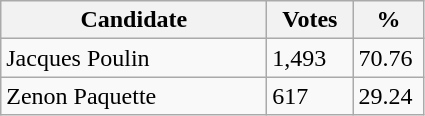<table class="wikitable">
<tr>
<th style="width: 170px">Candidate</th>
<th style="width: 50px">Votes</th>
<th style="width: 40px">%</th>
</tr>
<tr>
<td>Jacques Poulin</td>
<td>1,493</td>
<td>70.76</td>
</tr>
<tr>
<td>Zenon Paquette</td>
<td>617</td>
<td>29.24</td>
</tr>
</table>
